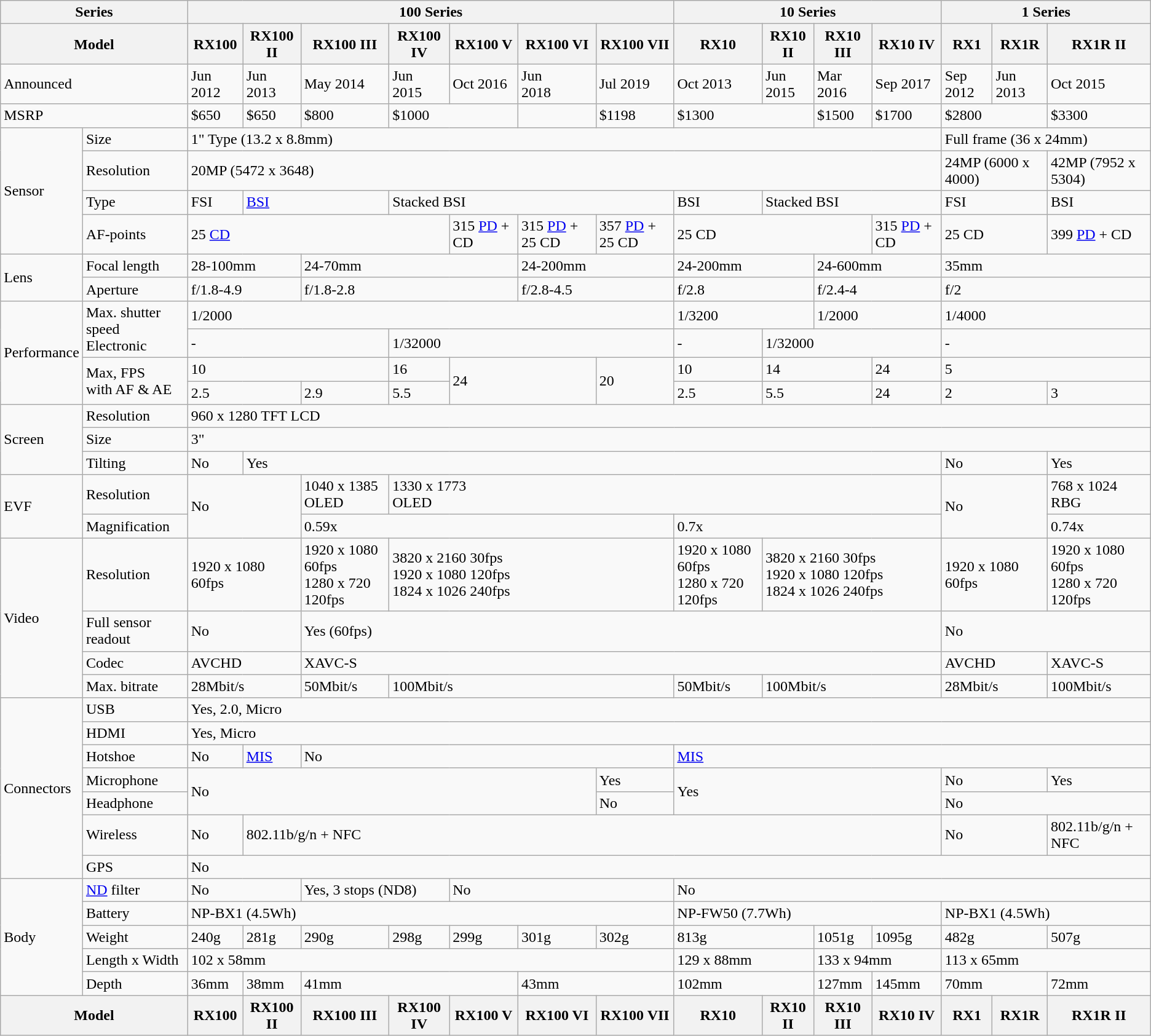<table class="wikitable">
<tr>
<th colspan="2">Series</th>
<th colspan="7">100 Series</th>
<th colspan="4">10 Series</th>
<th colspan="3">1 Series</th>
</tr>
<tr>
<th colspan="2">Model</th>
<th>RX100</th>
<th>RX100 II</th>
<th>RX100 III</th>
<th>RX100 IV</th>
<th>RX100 V</th>
<th>RX100 VI</th>
<th>RX100 VII</th>
<th>RX10</th>
<th>RX10 II</th>
<th>RX10 III</th>
<th>RX10 IV</th>
<th>RX1</th>
<th>RX1R</th>
<th>RX1R II</th>
</tr>
<tr>
<td colspan="2">Announced</td>
<td>Jun 2012</td>
<td>Jun 2013</td>
<td>May 2014</td>
<td>Jun 2015</td>
<td>Oct 2016</td>
<td>Jun<br>2018</td>
<td>Jul 2019</td>
<td>Oct 2013</td>
<td>Jun 2015</td>
<td>Mar 2016</td>
<td>Sep 2017</td>
<td>Sep 2012</td>
<td>Jun 2013</td>
<td>Oct 2015</td>
</tr>
<tr>
<td colspan="2">MSRP</td>
<td>$650</td>
<td>$650</td>
<td>$800</td>
<td colspan="2">$1000</td>
<td></td>
<td>$1198</td>
<td colspan="2">$1300</td>
<td>$1500</td>
<td>$1700</td>
<td colspan="2">$2800</td>
<td>$3300</td>
</tr>
<tr>
<td rowspan="4">Sensor</td>
<td>Size</td>
<td colspan="11">1" Type (13.2 x 8.8mm)</td>
<td colspan="3">Full frame (36 x 24mm)</td>
</tr>
<tr>
<td>Resolution</td>
<td colspan="11">20MP (5472 x 3648)</td>
<td colspan="2">24MP (6000 x 4000)</td>
<td>42MP (7952 x 5304)</td>
</tr>
<tr>
<td>Type</td>
<td>FSI</td>
<td colspan="2"><a href='#'>BSI</a></td>
<td colspan="4">Stacked BSI</td>
<td>BSI</td>
<td colspan="3">Stacked BSI</td>
<td colspan="2">FSI</td>
<td>BSI</td>
</tr>
<tr>
<td>AF-points</td>
<td colspan="4">25 <a href='#'>CD</a></td>
<td>315 <a href='#'>PD</a> + CD</td>
<td>315 <a href='#'>PD</a> + 25 CD</td>
<td>357 <a href='#'>PD</a> + 25 CD</td>
<td colspan="3">25 CD</td>
<td>315 <a href='#'>PD</a> + CD</td>
<td colspan="2">25 CD</td>
<td>399 <a href='#'>PD</a> + CD</td>
</tr>
<tr>
<td rowspan="2">Lens</td>
<td>Focal length</td>
<td colspan="2">28-100mm</td>
<td colspan="3">24-70mm</td>
<td colspan="2">24-200mm</td>
<td colspan="2">24-200mm</td>
<td colspan="2">24-600mm</td>
<td colspan="3">35mm</td>
</tr>
<tr>
<td>Aperture</td>
<td colspan="2">f/1.8-4.9</td>
<td colspan="3">f/1.8-2.8</td>
<td colspan="2">f/2.8-4.5</td>
<td colspan="2">f/2.8</td>
<td colspan="2">f/2.4-4</td>
<td colspan="3">f/2</td>
</tr>
<tr>
<td rowspan="4">Performance</td>
<td rowspan="2">Max. shutter speed<br>Electronic</td>
<td colspan="7">1/2000</td>
<td colspan="2">1/3200</td>
<td colspan="2">1/2000</td>
<td colspan="3">1/4000</td>
</tr>
<tr>
<td colspan="3">-</td>
<td colspan="4">1/32000</td>
<td>-</td>
<td colspan="3">1/32000</td>
<td colspan="3">-</td>
</tr>
<tr>
<td rowspan="2">Max, FPS<br>with AF & AE</td>
<td colspan="3">10</td>
<td>16</td>
<td colspan="2" rowspan="2">24</td>
<td rowspan="2">20</td>
<td>10</td>
<td colspan="2">14</td>
<td>24</td>
<td colspan="3">5</td>
</tr>
<tr>
<td colspan="2">2.5</td>
<td>2.9</td>
<td>5.5</td>
<td>2.5</td>
<td colspan="2">5.5</td>
<td>24</td>
<td colspan="2">2</td>
<td>3</td>
</tr>
<tr>
<td rowspan="3">Screen</td>
<td>Resolution</td>
<td colspan="14">960 x 1280 TFT LCD</td>
</tr>
<tr>
<td>Size</td>
<td colspan="14">3"</td>
</tr>
<tr>
<td>Tilting</td>
<td>No</td>
<td colspan="10">Yes</td>
<td colspan="2">No</td>
<td>Yes</td>
</tr>
<tr>
<td rowspan="2">EVF</td>
<td>Resolution</td>
<td colspan="2" rowspan="2">No</td>
<td>1040 x 1385<br>OLED</td>
<td colspan="8">1330 x 1773<br>OLED</td>
<td colspan="2" rowspan="2">No</td>
<td>768 x 1024 RBG</td>
</tr>
<tr>
<td>Magnification</td>
<td colspan="5">0.59x</td>
<td colspan="4">0.7x</td>
<td>0.74x</td>
</tr>
<tr>
<td rowspan="4">Video</td>
<td>Resolution</td>
<td colspan="2">1920 x 1080 60fps</td>
<td>1920 x 1080 60fps<br>1280 x 720 120fps</td>
<td colspan="4">3820 x 2160 30fps<br>1920 x 1080 120fps<br>1824 x 1026 240fps</td>
<td>1920 x 1080 60fps<br>1280 x 720 120fps</td>
<td colspan="3">3820 x 2160 30fps<br>1920 x 1080 120fps<br>1824 x 1026 240fps</td>
<td colspan="2">1920 x 1080 60fps</td>
<td>1920 x 1080 60fps<br>1280 x 720 120fps</td>
</tr>
<tr>
<td>Full sensor readout</td>
<td colspan="2">No</td>
<td colspan="9">Yes (60fps)</td>
<td colspan="3">No</td>
</tr>
<tr>
<td>Codec</td>
<td colspan="2">AVCHD</td>
<td colspan="9">XAVC-S</td>
<td colspan="2">AVCHD</td>
<td>XAVC-S</td>
</tr>
<tr>
<td>Max. bitrate</td>
<td colspan="2">28Mbit/s</td>
<td>50Mbit/s</td>
<td colspan="4">100Mbit/s</td>
<td>50Mbit/s</td>
<td colspan="3">100Mbit/s</td>
<td colspan="2">28Mbit/s</td>
<td>100Mbit/s</td>
</tr>
<tr>
<td rowspan="7">Connectors</td>
<td>USB</td>
<td colspan="14">Yes, 2.0, Micro</td>
</tr>
<tr>
<td>HDMI</td>
<td colspan="14">Yes, Micro</td>
</tr>
<tr>
<td>Hotshoe</td>
<td>No</td>
<td><a href='#'>MIS</a></td>
<td colspan="5">No</td>
<td colspan="7"><a href='#'>MIS</a></td>
</tr>
<tr>
<td>Microphone</td>
<td colspan="6" rowspan="2">No</td>
<td>Yes</td>
<td colspan="4" rowspan="2">Yes</td>
<td colspan="2">No</td>
<td>Yes</td>
</tr>
<tr>
<td>Headphone</td>
<td>No</td>
<td colspan="3">No</td>
</tr>
<tr>
<td>Wireless</td>
<td>No</td>
<td colspan="10">802.11b/g/n + NFC</td>
<td colspan="2">No</td>
<td>802.11b/g/n + NFC</td>
</tr>
<tr>
<td>GPS</td>
<td colspan="14">No</td>
</tr>
<tr>
<td rowspan="5">Body</td>
<td><a href='#'>ND</a> filter</td>
<td colspan="2">No</td>
<td colspan="2">Yes, 3 stops (ND8)</td>
<td colspan="3">No</td>
<td colspan="7">No</td>
</tr>
<tr>
<td>Battery</td>
<td colspan="7">NP-BX1 (4.5Wh)</td>
<td colspan="4">NP-FW50 (7.7Wh)</td>
<td colspan="3">NP-BX1 (4.5Wh)</td>
</tr>
<tr>
<td>Weight</td>
<td>240g</td>
<td>281g</td>
<td>290g</td>
<td>298g</td>
<td>299g</td>
<td>301g</td>
<td>302g</td>
<td colspan="2">813g</td>
<td>1051g</td>
<td>1095g</td>
<td colspan="2">482g</td>
<td>507g</td>
</tr>
<tr>
<td>Length x Width</td>
<td colspan="7">102 x 58mm</td>
<td colspan="2">129 x 88mm</td>
<td colspan="2">133 x 94mm</td>
<td colspan="3">113 x 65mm</td>
</tr>
<tr>
<td>Depth</td>
<td>36mm</td>
<td>38mm</td>
<td colspan="3">41mm</td>
<td colspan="2">43mm</td>
<td colspan="2">102mm</td>
<td>127mm</td>
<td>145mm</td>
<td colspan="2">70mm</td>
<td>72mm</td>
</tr>
<tr>
<th colspan="2">Model</th>
<th>RX100</th>
<th>RX100 II</th>
<th>RX100 III</th>
<th>RX100 IV</th>
<th>RX100 V</th>
<th>RX100 VI</th>
<th>RX100 VII</th>
<th>RX10</th>
<th>RX10 II</th>
<th>RX10 III</th>
<th>RX10 IV</th>
<th>RX1</th>
<th>RX1R</th>
<th>RX1R II</th>
</tr>
</table>
